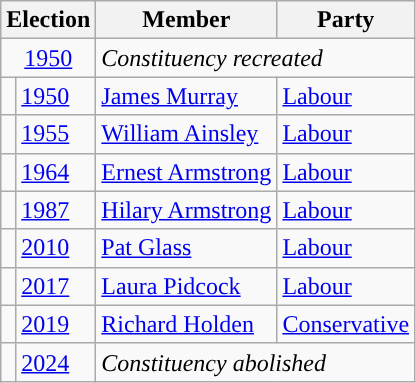<table class="wikitable">
<tr>
<th colspan="2">Election</th>
<th>Member</th>
<th>Party</th>
</tr>
<tr>
<td colspan="2" align="center"><a href='#'>1950</a></td>
<td colspan="2"><em>Constituency recreated</em></td>
</tr>
<tr>
<td style="color:inherit;background-color: "></td>
<td><a href='#'>1950</a></td>
<td><a href='#'>James Murray</a></td>
<td><a href='#'>Labour</a></td>
</tr>
<tr>
<td style="color:inherit;background-color: "></td>
<td><a href='#'>1955</a></td>
<td><a href='#'>William Ainsley</a></td>
<td><a href='#'>Labour</a></td>
</tr>
<tr>
<td style="color:inherit;background-color: "></td>
<td><a href='#'>1964</a></td>
<td><a href='#'>Ernest Armstrong</a></td>
<td><a href='#'>Labour</a></td>
</tr>
<tr>
<td style="color:inherit;background-color: "></td>
<td><a href='#'>1987</a></td>
<td><a href='#'>Hilary Armstrong</a></td>
<td><a href='#'>Labour</a></td>
</tr>
<tr>
<td style="color:inherit;background-color: "></td>
<td><a href='#'>2010</a></td>
<td><a href='#'>Pat Glass</a></td>
<td><a href='#'>Labour</a></td>
</tr>
<tr>
<td style="color:inherit;background-color: "></td>
<td><a href='#'>2017</a></td>
<td><a href='#'>Laura Pidcock</a></td>
<td><a href='#'>Labour</a></td>
</tr>
<tr>
<td style="color:inherit;background-color: "></td>
<td><a href='#'>2019</a></td>
<td><a href='#'>Richard Holden</a></td>
<td><a href='#'>Conservative</a></td>
</tr>
<tr>
<td></td>
<td><a href='#'>2024</a></td>
<td colspan="2"><em>Constituency abolished</em></td>
</tr>
</table>
